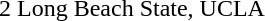<table cellspacing="0" cellpadding="0">
<tr>
<td><div>2 </div></td>
<td>Long Beach State, UCLA</td>
</tr>
</table>
